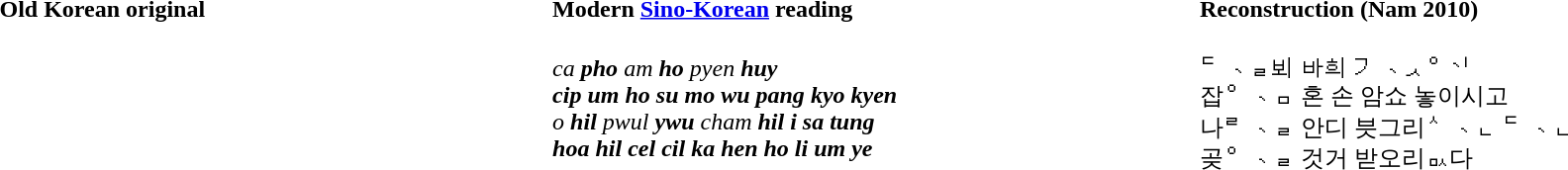<table>
<tr>
<th style="text-align:left;" width="35%"><strong>Old Korean original</strong></th>
<th style="text-align:left;" width="41%"><strong>Modern <a href='#'>Sino-Korean</a> reading</strong></th>
<th style="text-align:left;" width="30%"><strong>Reconstruction (Nam 2010)</strong></th>
</tr>
<tr valign=top>
<td></td>
<td><br><em>ca <strong>pho</strong> am <strong>ho</strong> pyen <strong>huy<strong><em><br></em>cip </strong>um ho<strong> su mo wu pang </strong>kyo kyen</em></strong><br><em>o <strong>hil</strong> pwul <strong>ywu</strong> cham <strong>hil i sa tung<strong><em><br></em>hoa </strong>hil<strong> cel </strong>cil ka<strong> hen </strong>ho li um ye</em></strong></td>
<td><br>ᄃᆞᆯ뵈 바희 ᄀᆞᆺᄋᆡ<br>잡ᄋᆞᆷ 혼 손 암쇼 놓이시고<br>나ᄅᆞᆯ 안디 븟그리ᄉᆞᆫ ᄃᆞᆫ<br>곶ᄋᆞᆯ 것거 받오리ᇝ다</td>
</tr>
</table>
